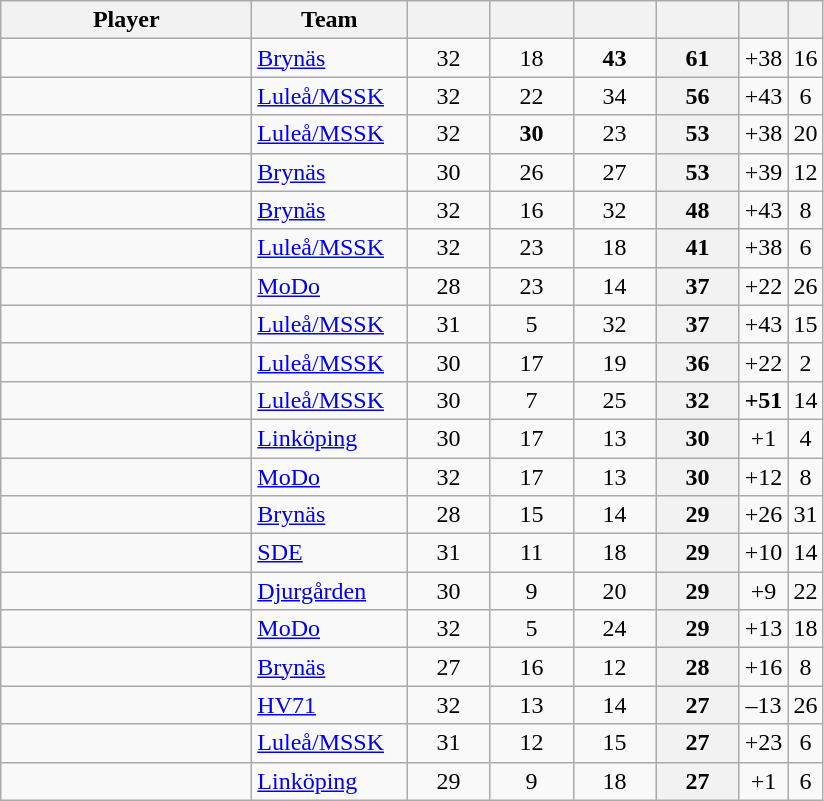<table class="wikitable sortable" style="text-align: center">
<tr>
<th style="width: 10em;">Player</th>
<th style="width: 6em;">Team</th>
<th style="width: 3em;"></th>
<th style="width: 3em;"></th>
<th style="width: 3em;"></th>
<th style="width: 3em;"></th>
<th></th>
<th></th>
</tr>
<tr>
<td style="text-align:left;"></td>
<td style="text-align:left;"><a href='#'>Brynäs</a></td>
<td>32</td>
<td>18</td>
<td><strong>43</strong></td>
<th>61</th>
<td>+38</td>
<td>16</td>
</tr>
<tr>
<td style="text-align:left;"></td>
<td style="text-align:left;"><a href='#'>Luleå/MSSK</a></td>
<td>32</td>
<td>22</td>
<td>34</td>
<th>56</th>
<td>+43</td>
<td>6</td>
</tr>
<tr>
<td style="text-align:left;"></td>
<td style="text-align:left;"><a href='#'>Luleå/MSSK</a></td>
<td>32</td>
<td><strong>30</strong></td>
<td>23</td>
<th>53</th>
<td>+38</td>
<td>20</td>
</tr>
<tr>
<td style="text-align:left;"></td>
<td style="text-align:left;"><a href='#'>Brynäs</a></td>
<td>30</td>
<td>26</td>
<td>27</td>
<th>53</th>
<td>+39</td>
<td>12</td>
</tr>
<tr>
<td style="text-align:left;"></td>
<td style="text-align:left;"><a href='#'>Brynäs</a></td>
<td>32</td>
<td>16</td>
<td>32</td>
<th>48</th>
<td>+43</td>
<td>8</td>
</tr>
<tr>
<td style="text-align:left;"></td>
<td style="text-align:left;"><a href='#'>Luleå/MSSK</a></td>
<td>32</td>
<td>23</td>
<td>18</td>
<th>41</th>
<td>+38</td>
<td>6</td>
</tr>
<tr>
<td style="text-align:left;"></td>
<td style="text-align:left;"><a href='#'>MoDo</a></td>
<td>28</td>
<td>23</td>
<td>14</td>
<th>37</th>
<td>+22</td>
<td>26</td>
</tr>
<tr>
<td style="text-align:left;"></td>
<td style="text-align:left;"><a href='#'>Luleå/MSSK</a></td>
<td>31</td>
<td>5</td>
<td>32</td>
<th>37</th>
<td>+43</td>
<td>15</td>
</tr>
<tr>
<td style="text-align:left;"></td>
<td style="text-align:left;"><a href='#'>Luleå/MSSK</a></td>
<td>30</td>
<td>17</td>
<td>19</td>
<th>36</th>
<td>+22</td>
<td>2</td>
</tr>
<tr>
<td style="text-align:left;"></td>
<td style="text-align:left;"><a href='#'>Luleå/MSSK</a></td>
<td>30</td>
<td>7</td>
<td>25</td>
<th>32</th>
<td><strong>+51</strong></td>
<td>14</td>
</tr>
<tr>
<td align="left"></td>
<td align="left"><a href='#'>Linköping</a></td>
<td>30</td>
<td>17</td>
<td>13</td>
<th>30</th>
<td>+1</td>
<td>4</td>
</tr>
<tr>
<td align="left"></td>
<td align="left"><a href='#'>MoDo</a></td>
<td>32</td>
<td>17</td>
<td>13</td>
<th>30</th>
<td>+12</td>
<td>8</td>
</tr>
<tr>
<td align="left"></td>
<td align="left"><a href='#'>Brynäs</a></td>
<td>28</td>
<td>15</td>
<td>14</td>
<th>29</th>
<td>+26</td>
<td>31</td>
</tr>
<tr>
<td align="left"></td>
<td align="left"><a href='#'>SDE</a></td>
<td>31</td>
<td>11</td>
<td>18</td>
<th>29</th>
<td>+10</td>
<td>14</td>
</tr>
<tr>
<td align="left"></td>
<td align="left"><a href='#'>Djurgården</a></td>
<td>30</td>
<td>9</td>
<td>20</td>
<th>29</th>
<td>+9</td>
<td>22</td>
</tr>
<tr>
<td align="left"></td>
<td align="left"><a href='#'>MoDo</a></td>
<td>32</td>
<td>5</td>
<td>24</td>
<th>29</th>
<td>+13</td>
<td>18</td>
</tr>
<tr>
<td align="left"></td>
<td align="left"><a href='#'>Brynäs</a></td>
<td>27</td>
<td>16</td>
<td>12</td>
<th>28</th>
<td>+16</td>
<td>8</td>
</tr>
<tr>
<td align="left"></td>
<td align="left"><a href='#'>HV71</a></td>
<td>32</td>
<td>13</td>
<td>14</td>
<th>27</th>
<td>–13</td>
<td>26</td>
</tr>
<tr>
<td align="left"></td>
<td align="left"><a href='#'>Luleå/MSSK</a></td>
<td>31</td>
<td>12</td>
<td>15</td>
<th>27</th>
<td>+23</td>
<td>6</td>
</tr>
<tr>
<td align="left"></td>
<td align="left"><a href='#'>Linköping</a></td>
<td>29</td>
<td>9</td>
<td>18</td>
<th>27</th>
<td>+1</td>
<td>6</td>
</tr>
</table>
